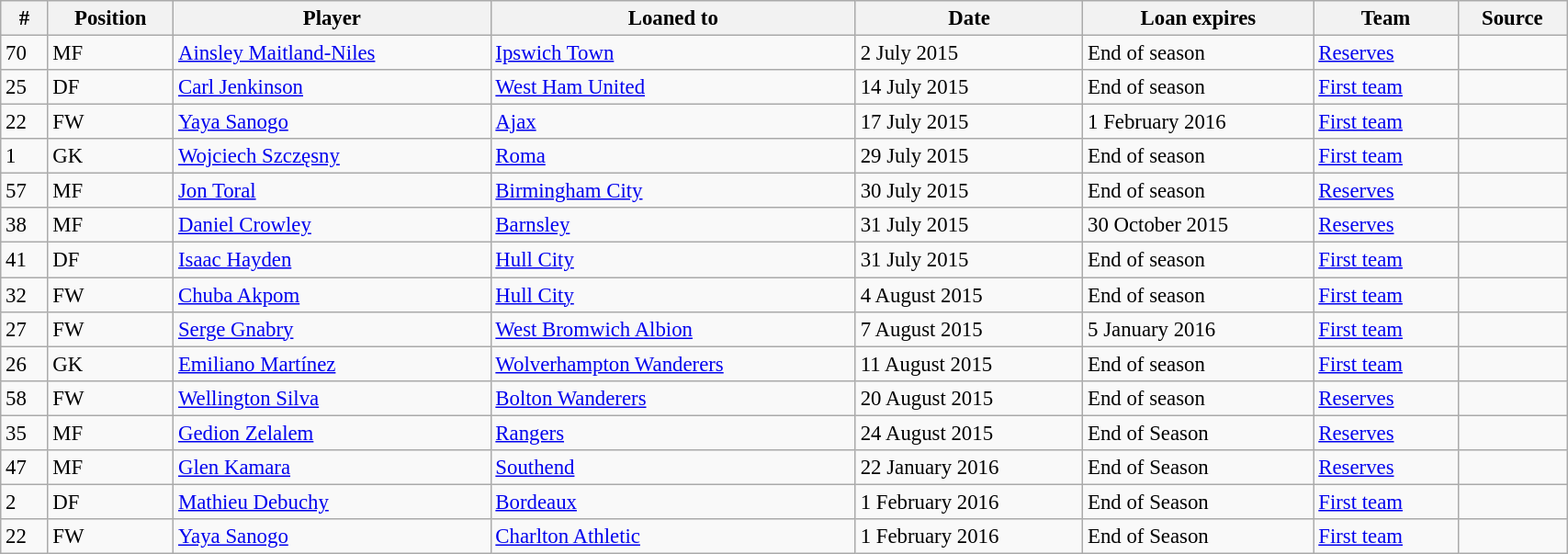<table class="wikitable sortable" style="width:90%; text-align:center; font-size:95%; text-align:left;">
<tr>
<th>#</th>
<th>Position</th>
<th>Player</th>
<th>Loaned to</th>
<th>Date</th>
<th>Loan expires</th>
<th>Team</th>
<th>Source</th>
</tr>
<tr>
<td>70</td>
<td>MF</td>
<td> <a href='#'>Ainsley Maitland-Niles</a></td>
<td> <a href='#'>Ipswich Town</a></td>
<td>2 July 2015</td>
<td>End of season</td>
<td><a href='#'>Reserves</a></td>
<td></td>
</tr>
<tr>
<td>25</td>
<td>DF</td>
<td> <a href='#'>Carl Jenkinson</a></td>
<td> <a href='#'>West Ham United</a></td>
<td>14 July 2015</td>
<td>End of season</td>
<td><a href='#'>First team</a></td>
<td></td>
</tr>
<tr>
<td>22</td>
<td>FW</td>
<td> <a href='#'>Yaya Sanogo</a></td>
<td> <a href='#'>Ajax</a></td>
<td>17 July 2015</td>
<td>1 February 2016</td>
<td><a href='#'>First team</a></td>
<td></td>
</tr>
<tr>
<td>1</td>
<td>GK</td>
<td> <a href='#'>Wojciech Szczęsny</a></td>
<td> <a href='#'>Roma</a></td>
<td>29 July 2015</td>
<td>End of season</td>
<td><a href='#'>First team</a></td>
<td></td>
</tr>
<tr>
<td>57</td>
<td>MF</td>
<td> <a href='#'>Jon Toral</a></td>
<td> <a href='#'>Birmingham City</a></td>
<td>30 July 2015</td>
<td>End of season</td>
<td><a href='#'>Reserves</a></td>
<td></td>
</tr>
<tr>
<td>38</td>
<td>MF</td>
<td> <a href='#'>Daniel Crowley</a></td>
<td> <a href='#'>Barnsley</a></td>
<td>31 July 2015</td>
<td>30 October 2015</td>
<td><a href='#'>Reserves</a></td>
<td></td>
</tr>
<tr>
<td>41</td>
<td>DF</td>
<td> <a href='#'>Isaac Hayden</a></td>
<td> <a href='#'>Hull City</a></td>
<td>31 July 2015</td>
<td>End of season</td>
<td><a href='#'>First team</a></td>
<td></td>
</tr>
<tr>
<td>32</td>
<td>FW</td>
<td> <a href='#'>Chuba Akpom</a></td>
<td> <a href='#'>Hull City</a></td>
<td>4 August 2015</td>
<td>End of season</td>
<td><a href='#'>First team</a></td>
<td></td>
</tr>
<tr>
<td>27</td>
<td>FW</td>
<td> <a href='#'>Serge Gnabry</a></td>
<td> <a href='#'>West Bromwich Albion</a></td>
<td>7 August 2015</td>
<td>5 January 2016</td>
<td><a href='#'>First team</a></td>
<td></td>
</tr>
<tr>
<td>26</td>
<td>GK</td>
<td> <a href='#'>Emiliano Martínez</a></td>
<td> <a href='#'>Wolverhampton Wanderers</a></td>
<td>11 August 2015</td>
<td>End of season</td>
<td><a href='#'>First team</a></td>
<td></td>
</tr>
<tr>
<td>58</td>
<td>FW</td>
<td> <a href='#'>Wellington Silva</a></td>
<td> <a href='#'>Bolton Wanderers</a></td>
<td>20 August 2015</td>
<td>End of season</td>
<td><a href='#'>Reserves</a></td>
<td></td>
</tr>
<tr>
<td>35</td>
<td>MF</td>
<td> <a href='#'>Gedion Zelalem</a></td>
<td> <a href='#'>Rangers</a></td>
<td>24 August 2015</td>
<td>End of Season</td>
<td><a href='#'>Reserves</a></td>
<td></td>
</tr>
<tr>
<td>47</td>
<td>MF</td>
<td> <a href='#'>Glen Kamara</a></td>
<td> <a href='#'>Southend</a></td>
<td>22 January 2016</td>
<td>End of Season</td>
<td><a href='#'>Reserves</a></td>
<td></td>
</tr>
<tr>
<td>2</td>
<td>DF</td>
<td> <a href='#'>Mathieu Debuchy</a></td>
<td> <a href='#'>Bordeaux</a></td>
<td>1 February 2016</td>
<td>End of Season</td>
<td><a href='#'>First team</a></td>
<td></td>
</tr>
<tr>
<td>22</td>
<td>FW</td>
<td> <a href='#'>Yaya Sanogo</a></td>
<td> <a href='#'>Charlton Athletic</a></td>
<td>1 February 2016</td>
<td>End of Season</td>
<td><a href='#'>First team</a></td>
<td></td>
</tr>
</table>
